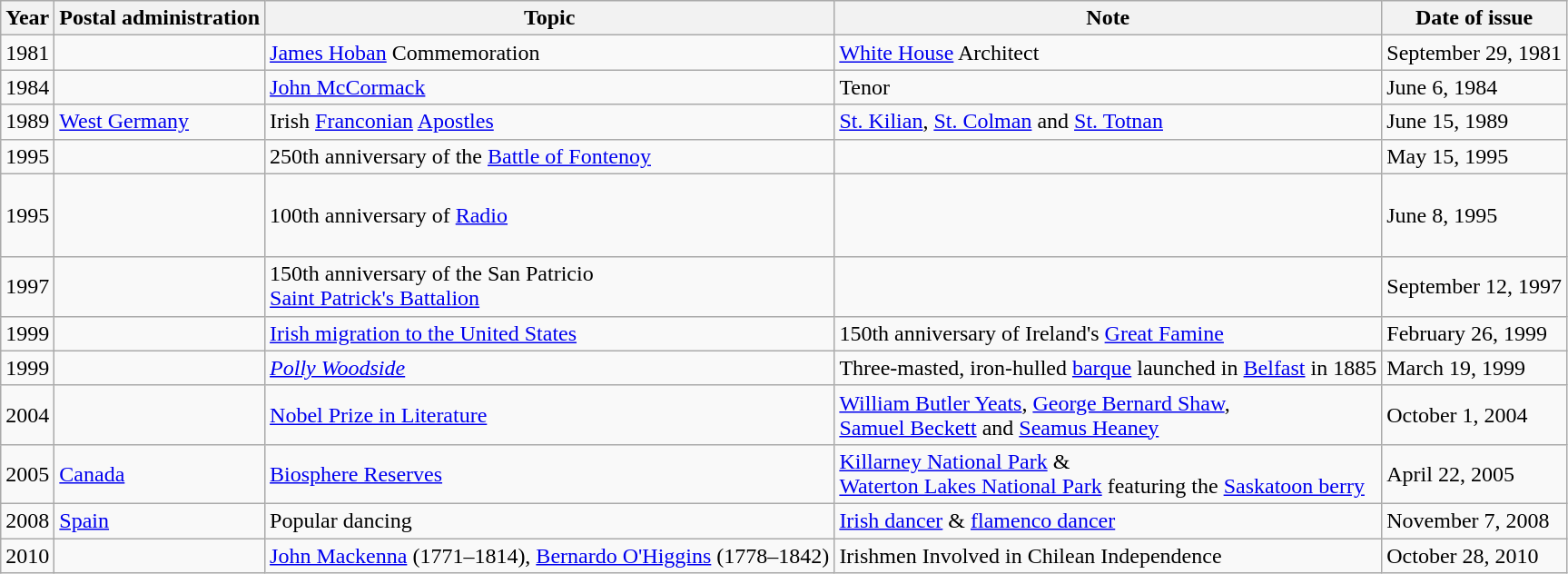<table class="wikitable">
<tr>
<th>Year</th>
<th>Postal administration</th>
<th>Topic</th>
<th>Note</th>
<th>Date of issue</th>
</tr>
<tr>
<td>1981</td>
<td></td>
<td><a href='#'>James Hoban</a> Commemoration</td>
<td><a href='#'>White House</a> Architect</td>
<td>September 29, 1981</td>
</tr>
<tr>
<td>1984</td>
<td></td>
<td><a href='#'>John McCormack</a></td>
<td>Tenor</td>
<td>June 6, 1984</td>
</tr>
<tr>
<td>1989</td>
<td> <a href='#'>West Germany</a></td>
<td>Irish <a href='#'>Franconian</a> <a href='#'>Apostles</a></td>
<td><a href='#'>St. Kilian</a>, <a href='#'>St. Colman</a> and <a href='#'>St. Totnan</a></td>
<td>June 15, 1989</td>
</tr>
<tr>
<td>1995</td>
<td></td>
<td>250th anniversary of the <a href='#'>Battle of Fontenoy</a></td>
<td></td>
<td>May 15, 1995</td>
</tr>
<tr>
<td>1995</td>
<td><br><br><br></td>
<td>100th anniversary of <a href='#'>Radio</a></td>
<td></td>
<td>June 8, 1995</td>
</tr>
<tr>
<td>1997</td>
<td></td>
<td>150th anniversary of the San Patricio <br><a href='#'>Saint Patrick's Battalion</a></td>
<td></td>
<td>September 12, 1997</td>
</tr>
<tr>
<td>1999</td>
<td></td>
<td><a href='#'>Irish migration to the United States</a></td>
<td>150th anniversary of Ireland's <a href='#'>Great Famine</a></td>
<td>February 26, 1999</td>
</tr>
<tr>
<td>1999</td>
<td></td>
<td><em><a href='#'>Polly Woodside</a></em></td>
<td>Three-masted, iron-hulled <a href='#'>barque</a> launched in <a href='#'>Belfast</a> in 1885</td>
<td>March 19, 1999</td>
</tr>
<tr>
<td>2004</td>
<td></td>
<td><a href='#'>Nobel Prize in Literature</a></td>
<td><a href='#'>William Butler Yeats</a>, <a href='#'>George Bernard Shaw</a>, <br><a href='#'>Samuel Beckett</a> and <a href='#'>Seamus Heaney</a></td>
<td>October 1, 2004</td>
</tr>
<tr>
<td>2005</td>
<td> <a href='#'>Canada</a></td>
<td><a href='#'>Biosphere Reserves</a></td>
<td><a href='#'>Killarney National Park</a> & <br><a href='#'>Waterton Lakes National Park</a> featuring the <a href='#'>Saskatoon berry</a></td>
<td>April 22, 2005</td>
</tr>
<tr>
<td>2008</td>
<td> <a href='#'>Spain</a></td>
<td>Popular dancing</td>
<td><a href='#'>Irish dancer</a> & <a href='#'>flamenco dancer</a></td>
<td>November 7, 2008</td>
</tr>
<tr>
<td>2010</td>
<td></td>
<td><a href='#'>John Mackenna</a> (1771–1814), <a href='#'>Bernardo O'Higgins</a> (1778–1842)</td>
<td>Irishmen Involved in Chilean Independence</td>
<td>October 28, 2010</td>
</tr>
</table>
